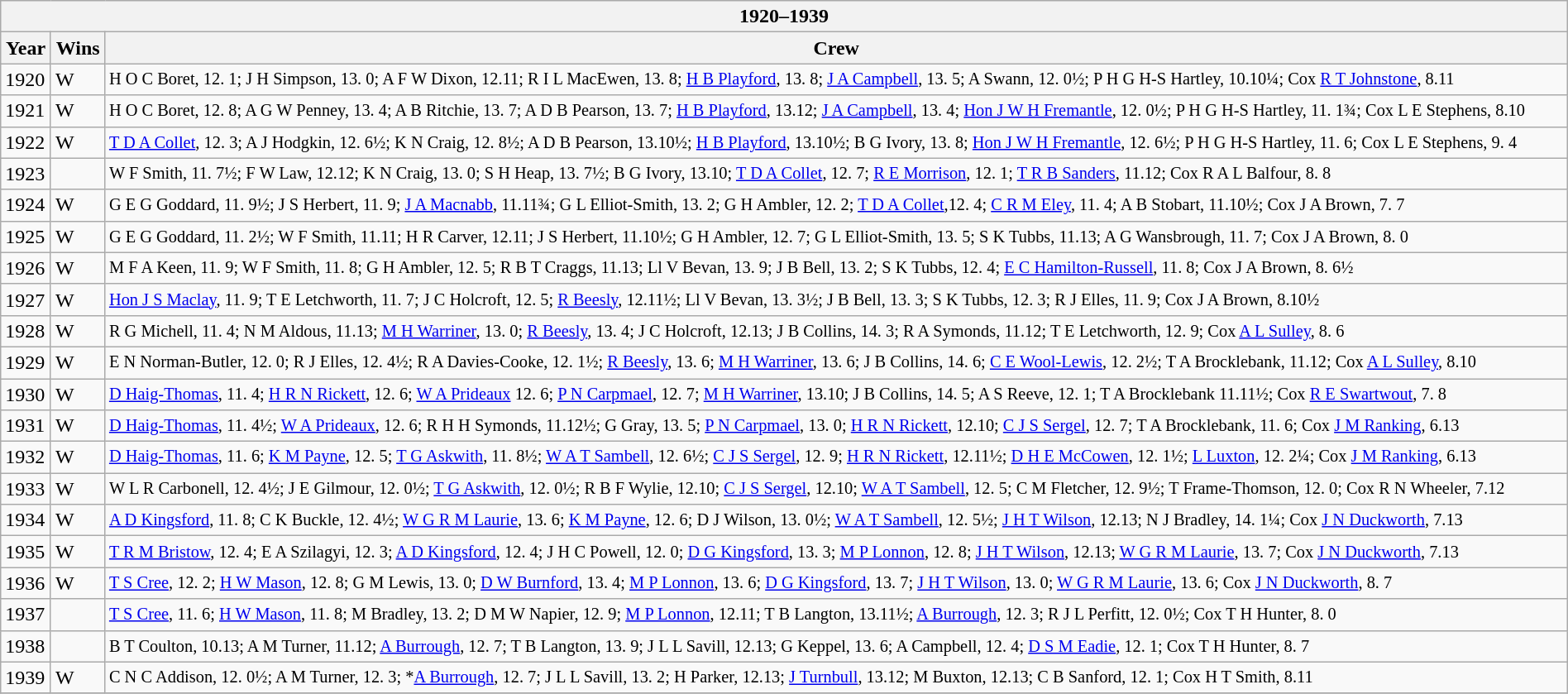<table class="wikitable" style="width:100%;">
<tr>
<th colspan="3">1920–1939</th>
</tr>
<tr>
<th>Year</th>
<th>Wins</th>
<th>Crew</th>
</tr>
<tr>
<td>1920</td>
<td>W</td>
<td style="font-size:85%">H O C Boret, 12. 1; J H Simpson, 13. 0; A F W Dixon, 12.11; R I L MacEwen, 13. 8; <a href='#'>H B Playford</a>, 13. 8; <a href='#'>J A Campbell</a>, 13. 5; A Swann, 12. 0½; P H G H-S Hartley, 10.10¼; Cox <a href='#'>R T Johnstone</a>, 8.11</td>
</tr>
<tr>
<td>1921</td>
<td>W</td>
<td style="font-size:85%">H O C Boret, 12. 8; A G W Penney, 13. 4; A B Ritchie, 13. 7; A D B Pearson, 13. 7; <a href='#'>H B Playford</a>, 13.12; <a href='#'>J A Campbell</a>, 13. 4; <a href='#'>Hon J W H Fremantle</a>, 12. 0½; P H G H-S Hartley, 11. 1¾; Cox L E Stephens, 8.10</td>
</tr>
<tr>
<td>1922</td>
<td>W</td>
<td style="font-size:85%"><a href='#'>T D A Collet</a>, 12. 3; A J Hodgkin, 12. 6½; K N Craig, 12. 8½; A D B Pearson, 13.10½; <a href='#'>H B Playford</a>, 13.10½; B G Ivory, 13. 8; <a href='#'>Hon J W H Fremantle</a>, 12. 6½; P H G H-S Hartley, 11. 6; Cox L E Stephens, 9. 4</td>
</tr>
<tr>
<td>1923</td>
<td></td>
<td style="font-size:85%">W F Smith, 11. 7½; F W Law, 12.12; K N Craig, 13. 0; S H Heap, 13. 7½; B G Ivory, 13.10; <a href='#'>T D A Collet</a>, 12. 7; <a href='#'>R E Morrison</a>, 12. 1; <a href='#'>T R B Sanders</a>, 11.12; Cox R A L Balfour, 8. 8</td>
</tr>
<tr>
<td>1924</td>
<td>W</td>
<td style="font-size:85%">G E G Goddard, 11. 9½; J S Herbert, 11. 9; <a href='#'>J A Macnabb</a>, 11.11¾; G L Elliot-Smith, 13. 2; G H Ambler, 12. 2; <a href='#'>T D A Collet</a>,12. 4; <a href='#'>C R M Eley</a>, 11. 4; A B Stobart, 11.10½; Cox J A Brown, 7. 7</td>
</tr>
<tr>
<td>1925</td>
<td>W</td>
<td style="font-size:85%">G E G Goddard, 11. 2½; W F Smith, 11.11; H R Carver, 12.11; J S Herbert, 11.10½; G H Ambler, 12. 7; G L Elliot-Smith, 13. 5; S K Tubbs, 11.13; A G Wansbrough, 11. 7; Cox J A Brown, 8. 0</td>
</tr>
<tr>
<td>1926</td>
<td>W</td>
<td style="font-size:85%">M F A Keen, 11. 9; W F Smith, 11. 8; G H Ambler, 12. 5; R B T Craggs, 11.13; Ll V Bevan, 13. 9; J B Bell, 13. 2; S K Tubbs, 12. 4; <a href='#'>E C Hamilton-Russell</a>, 11. 8; Cox J A Brown, 8. 6½</td>
</tr>
<tr>
<td>1927</td>
<td>W</td>
<td style="font-size:85%"><a href='#'>Hon J S Maclay</a>, 11. 9; T E Letchworth, 11. 7; J C Holcroft, 12. 5; <a href='#'>R Beesly</a>, 12.11½; Ll V Bevan, 13. 3½; J B Bell, 13. 3; S K Tubbs, 12. 3; R J Elles, 11. 9; Cox J A Brown, 8.10½</td>
</tr>
<tr>
<td>1928</td>
<td>W</td>
<td style="font-size:85%">R G Michell, 11. 4; N M Aldous, 11.13; <a href='#'>M H Warriner</a>, 13. 0; <a href='#'>R Beesly</a>, 13. 4; J C Holcroft, 12.13; J B Collins, 14. 3; R A Symonds, 11.12; T E Letchworth, 12. 9; Cox <a href='#'>A L Sulley</a>, 8. 6</td>
</tr>
<tr>
<td>1929</td>
<td>W</td>
<td style="font-size:85%">E N Norman-Butler, 12. 0; R J Elles, 12. 4½; R A Davies-Cooke, 12. 1½; <a href='#'>R Beesly</a>, 13. 6; <a href='#'>M H Warriner</a>, 13. 6; J B Collins, 14. 6; <a href='#'>C E Wool-Lewis</a>, 12. 2½; T A Brocklebank, 11.12; Cox <a href='#'>A L Sulley</a>, 8.10</td>
</tr>
<tr>
<td>1930</td>
<td>W</td>
<td style="font-size:85%"><a href='#'>D Haig-Thomas</a>, 11. 4; <a href='#'>H R N Rickett</a>, 12. 6; <a href='#'>W A Prideaux</a> 12. 6; <a href='#'>P N Carpmael</a>, 12. 7; <a href='#'>M H Warriner</a>, 13.10; J B Collins, 14. 5; A S Reeve, 12. 1; T A Brocklebank 11.11½; Cox <a href='#'>R E Swartwout</a>, 7. 8</td>
</tr>
<tr>
<td>1931</td>
<td>W</td>
<td style="font-size:85%"><a href='#'>D Haig-Thomas</a>, 11. 4½; <a href='#'>W A Prideaux</a>, 12. 6; R H H Symonds, 11.12½; G Gray, 13. 5; <a href='#'>P N Carpmael</a>, 13. 0; <a href='#'>H R N Rickett</a>, 12.10; <a href='#'>C J S Sergel</a>, 12. 7; T A Brocklebank, 11. 6; Cox <a href='#'>J M Ranking</a>, 6.13</td>
</tr>
<tr>
<td>1932</td>
<td>W</td>
<td style="font-size:85%"><a href='#'>D Haig-Thomas</a>, 11. 6; <a href='#'>K M Payne</a>, 12. 5; <a href='#'>T G Askwith</a>, 11. 8½; <a href='#'>W A T Sambell</a>, 12. 6½; <a href='#'>C J S Sergel</a>, 12. 9; <a href='#'>H R N Rickett</a>, 12.11½; <a href='#'>D H E McCowen</a>, 12. 1½; <a href='#'>L Luxton</a>, 12. 2¼; Cox <a href='#'>J M Ranking</a>, 6.13</td>
</tr>
<tr>
<td>1933</td>
<td>W</td>
<td style="font-size:85%">W L R Carbonell, 12. 4½; J E Gilmour, 12. 0½; <a href='#'>T G Askwith</a>, 12. 0½; R B F Wylie, 12.10; <a href='#'>C J S Sergel</a>, 12.10; <a href='#'>W A T Sambell</a>, 12. 5; C M Fletcher, 12. 9½; T Frame-Thomson, 12. 0; Cox R N Wheeler, 7.12</td>
</tr>
<tr>
<td>1934</td>
<td>W</td>
<td style="font-size:85%"><a href='#'>A D Kingsford</a>, 11. 8; C K Buckle, 12. 4½; <a href='#'>W G R M Laurie</a>, 13. 6; <a href='#'>K M Payne</a>, 12. 6; D J Wilson, 13. 0½; <a href='#'>W A T Sambell</a>, 12. 5½; <a href='#'>J H T Wilson</a>, 12.13; N J Bradley, 14. 1¼; Cox <a href='#'>J N Duckworth</a>, 7.13</td>
</tr>
<tr>
<td>1935</td>
<td>W</td>
<td style="font-size:85%"><a href='#'>T R M Bristow</a>, 12. 4; E A Szilagyi, 12. 3; <a href='#'>A D Kingsford</a>, 12. 4; J H C Powell, 12. 0; <a href='#'>D G Kingsford</a>, 13. 3; <a href='#'>M P Lonnon</a>, 12. 8; <a href='#'>J H T Wilson</a>, 12.13; <a href='#'>W G R M Laurie</a>, 13. 7; Cox <a href='#'>J N Duckworth</a>, 7.13</td>
</tr>
<tr>
<td>1936</td>
<td>W</td>
<td style="font-size:85%"><a href='#'>T S Cree</a>, 12. 2; <a href='#'>H W Mason</a>, 12. 8; G M Lewis, 13. 0; <a href='#'>D W Burnford</a>, 13. 4; <a href='#'>M P Lonnon</a>, 13. 6; <a href='#'>D G Kingsford</a>, 13. 7; <a href='#'>J H T Wilson</a>, 13. 0; <a href='#'>W G R M Laurie</a>, 13. 6; Cox <a href='#'>J N Duckworth</a>, 8. 7</td>
</tr>
<tr>
<td>1937</td>
<td></td>
<td style="font-size:85%"><a href='#'>T S Cree</a>, 11. 6; <a href='#'>H W Mason</a>, 11. 8; M Bradley, 13. 2; D M W Napier, 12. 9; <a href='#'>M P Lonnon</a>, 12.11; T B Langton, 13.11½; <a href='#'>A Burrough</a>, 12. 3; R J L Perfitt, 12. 0½; Cox T H Hunter, 8. 0</td>
</tr>
<tr>
<td>1938</td>
<td></td>
<td style="font-size:85%">B T Coulton, 10.13; A M Turner, 11.12; <a href='#'>A Burrough</a>, 12. 7; T B Langton, 13. 9; J L L Savill, 12.13; G Keppel, 13. 6; A Campbell, 12. 4; <a href='#'>D S M Eadie</a>, 12. 1; Cox T H Hunter, 8. 7</td>
</tr>
<tr>
<td>1939</td>
<td>W</td>
<td style="font-size:85%">C N C Addison, 12. 0½; A M Turner, 12. 3; *<a href='#'>A Burrough</a>, 12. 7; J L L Savill, 13. 2; H Parker, 12.13; <a href='#'>J Turnbull</a>, 13.12; M Buxton, 12.13; C B Sanford, 12. 1; Cox H T Smith, 8.11</td>
</tr>
<tr>
</tr>
</table>
